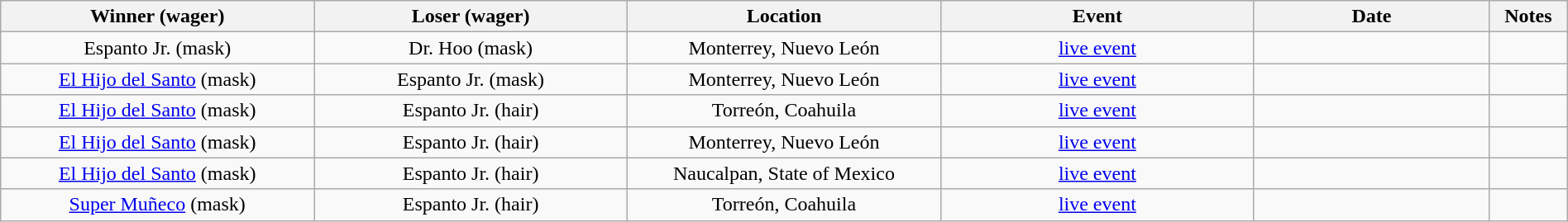<table class="wikitable sortable" width=100%  style="text-align: center">
<tr>
<th width=20% scope="col">Winner (wager)</th>
<th width=20% scope="col">Loser (wager)</th>
<th width=20% scope="col">Location</th>
<th width=20% scope="col">Event</th>
<th width=15% scope="col">Date</th>
<th class="unsortable" width=5% scope="col">Notes</th>
</tr>
<tr>
<td>Espanto Jr. (mask)</td>
<td>Dr. Hoo (mask)</td>
<td>Monterrey, Nuevo León</td>
<td><a href='#'>live event</a></td>
<td></td>
<td></td>
</tr>
<tr>
<td><a href='#'>El Hijo del Santo</a> (mask)</td>
<td>Espanto Jr. (mask)</td>
<td>Monterrey, Nuevo León</td>
<td><a href='#'>live event</a></td>
<td></td>
<td></td>
</tr>
<tr>
<td><a href='#'>El Hijo del Santo</a> (mask)</td>
<td>Espanto Jr. (hair)</td>
<td>Torreón, Coahuila</td>
<td><a href='#'>live event</a></td>
<td></td>
<td></td>
</tr>
<tr>
<td><a href='#'>El Hijo del Santo</a> (mask)</td>
<td>Espanto Jr. (hair)</td>
<td>Monterrey, Nuevo León</td>
<td><a href='#'>live event</a></td>
<td></td>
<td></td>
</tr>
<tr>
<td><a href='#'>El Hijo del Santo</a> (mask)</td>
<td>Espanto Jr. (hair)</td>
<td>Naucalpan, State of Mexico</td>
<td><a href='#'>live event</a></td>
<td></td>
<td></td>
</tr>
<tr>
<td><a href='#'>Super Muñeco</a> (mask)</td>
<td>Espanto Jr. (hair)</td>
<td>Torreón, Coahuila</td>
<td><a href='#'>live event</a></td>
<td></td>
<td></td>
</tr>
</table>
